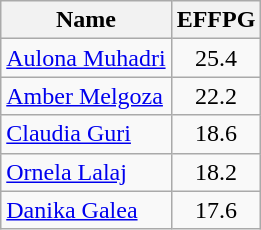<table class=wikitable>
<tr>
<th>Name</th>
<th>EFFPG</th>
</tr>
<tr>
<td> <a href='#'>Aulona Muhadri</a></td>
<td align=center>25.4</td>
</tr>
<tr>
<td> <a href='#'>Amber Melgoza</a></td>
<td align=center>22.2</td>
</tr>
<tr>
<td> <a href='#'>Claudia Guri</a></td>
<td align=center>18.6</td>
</tr>
<tr>
<td> <a href='#'>Ornela Lalaj</a></td>
<td align=center>18.2</td>
</tr>
<tr>
<td> <a href='#'>Danika Galea</a></td>
<td align=center>17.6</td>
</tr>
</table>
